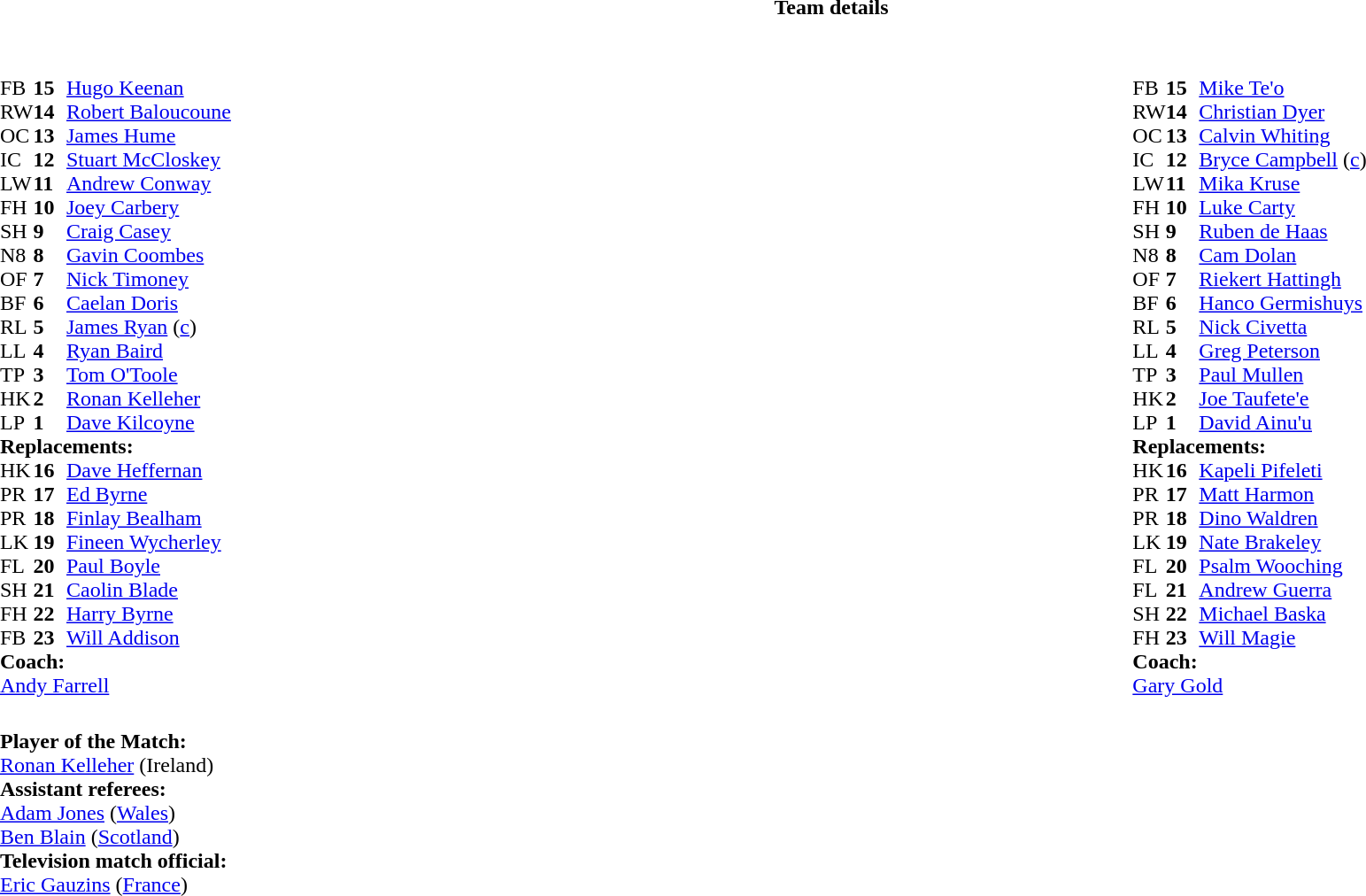<table border="0" style="width:100%;" class="collapsible collapsed">
<tr>
<th>Team details</th>
</tr>
<tr>
<td><br><table style="width:100%">
<tr>
<td style="vertical-align:top;width:50%"><br><table cellspacing="0" cellpadding="0">
<tr>
<th width="25"></th>
<th width="25"></th>
</tr>
<tr>
<td>FB</td>
<td><strong>15</strong></td>
<td><a href='#'>Hugo Keenan</a></td>
</tr>
<tr>
<td>RW</td>
<td><strong>14</strong></td>
<td><a href='#'>Robert Baloucoune</a></td>
</tr>
<tr>
<td>OC</td>
<td><strong>13</strong></td>
<td><a href='#'>James Hume</a></td>
</tr>
<tr>
<td>IC</td>
<td><strong>12</strong></td>
<td><a href='#'>Stuart McCloskey</a></td>
</tr>
<tr>
<td>LW</td>
<td><strong>11</strong></td>
<td><a href='#'>Andrew Conway</a></td>
<td></td>
<td></td>
</tr>
<tr>
<td>FH</td>
<td><strong>10</strong></td>
<td><a href='#'>Joey Carbery</a></td>
<td></td>
<td></td>
</tr>
<tr>
<td>SH</td>
<td><strong>9</strong></td>
<td><a href='#'>Craig Casey</a></td>
<td></td>
<td></td>
</tr>
<tr>
<td>N8</td>
<td><strong>8</strong></td>
<td><a href='#'>Gavin Coombes</a></td>
</tr>
<tr>
<td>OF</td>
<td><strong>7</strong></td>
<td><a href='#'>Nick Timoney</a></td>
<td></td>
<td></td>
</tr>
<tr>
<td>BF</td>
<td><strong>6</strong></td>
<td><a href='#'>Caelan Doris</a></td>
</tr>
<tr>
<td>RL</td>
<td><strong>5</strong></td>
<td><a href='#'>James Ryan</a> (<a href='#'>c</a>)</td>
</tr>
<tr>
<td>LL</td>
<td><strong>4</strong></td>
<td><a href='#'>Ryan Baird</a></td>
<td></td>
<td></td>
</tr>
<tr>
<td>TP</td>
<td><strong>3</strong></td>
<td><a href='#'>Tom O'Toole</a></td>
<td></td>
<td></td>
</tr>
<tr>
<td>HK</td>
<td><strong>2</strong></td>
<td><a href='#'>Ronan Kelleher</a></td>
<td></td>
<td></td>
</tr>
<tr>
<td>LP</td>
<td><strong>1</strong></td>
<td><a href='#'>Dave Kilcoyne</a></td>
<td></td>
<td></td>
</tr>
<tr>
<td colspan=3><strong>Replacements:</strong></td>
</tr>
<tr>
<td>HK</td>
<td><strong>16</strong></td>
<td><a href='#'>Dave Heffernan</a></td>
<td></td>
<td></td>
</tr>
<tr>
<td>PR</td>
<td><strong>17</strong></td>
<td><a href='#'>Ed Byrne</a></td>
<td></td>
<td></td>
</tr>
<tr>
<td>PR</td>
<td><strong>18</strong></td>
<td><a href='#'>Finlay Bealham</a></td>
<td></td>
<td></td>
</tr>
<tr>
<td>LK</td>
<td><strong>19</strong></td>
<td><a href='#'>Fineen Wycherley</a></td>
<td></td>
<td></td>
</tr>
<tr>
<td>FL</td>
<td><strong>20</strong></td>
<td><a href='#'>Paul Boyle</a></td>
<td></td>
<td></td>
</tr>
<tr>
<td>SH</td>
<td><strong>21</strong></td>
<td><a href='#'>Caolin Blade</a></td>
<td></td>
<td></td>
</tr>
<tr>
<td>FH</td>
<td><strong>22</strong></td>
<td><a href='#'>Harry Byrne</a></td>
<td></td>
<td></td>
</tr>
<tr>
<td>FB</td>
<td><strong>23</strong></td>
<td><a href='#'>Will Addison</a></td>
<td></td>
<td></td>
</tr>
<tr>
<td colspan=3><strong>Coach:</strong></td>
</tr>
<tr>
<td colspan="4"> <a href='#'>Andy Farrell</a></td>
</tr>
</table>
</td>
<td valign=top></td>
<td style="vertical-align:top;width:50%"><br><table cellspacing="0" cellpadding="0" style="margin:auto">
<tr>
<th width="25"></th>
<th width="25"></th>
</tr>
<tr>
<td>FB</td>
<td><strong>15</strong></td>
<td><a href='#'>Mike Te'o</a></td>
</tr>
<tr>
<td>RW</td>
<td><strong>14</strong></td>
<td><a href='#'>Christian Dyer</a></td>
<td></td>
<td></td>
</tr>
<tr>
<td>OC</td>
<td><strong>13</strong></td>
<td><a href='#'>Calvin Whiting</a></td>
</tr>
<tr>
<td>IC</td>
<td><strong>12</strong></td>
<td><a href='#'>Bryce Campbell</a> (<a href='#'>c</a>)</td>
</tr>
<tr>
<td>LW</td>
<td><strong>11</strong></td>
<td><a href='#'>Mika Kruse</a></td>
</tr>
<tr>
<td>FH</td>
<td><strong>10</strong></td>
<td><a href='#'>Luke Carty</a></td>
</tr>
<tr>
<td>SH</td>
<td><strong>9</strong></td>
<td><a href='#'>Ruben de Haas</a></td>
<td></td>
<td></td>
</tr>
<tr>
<td>N8</td>
<td><strong>8</strong></td>
<td><a href='#'>Cam Dolan</a></td>
<td></td>
<td></td>
</tr>
<tr>
<td>OF</td>
<td><strong>7</strong></td>
<td><a href='#'>Riekert Hattingh</a></td>
<td></td>
</tr>
<tr>
<td>BF</td>
<td><strong>6</strong></td>
<td><a href='#'>Hanco Germishuys</a></td>
<td></td>
<td></td>
</tr>
<tr>
<td>RL</td>
<td><strong>5</strong></td>
<td><a href='#'>Nick Civetta</a></td>
</tr>
<tr>
<td>LL</td>
<td><strong>4</strong></td>
<td><a href='#'>Greg Peterson</a></td>
<td></td>
<td></td>
</tr>
<tr>
<td>TP</td>
<td><strong>3</strong></td>
<td><a href='#'>Paul Mullen</a></td>
<td></td>
<td></td>
</tr>
<tr>
<td>HK</td>
<td><strong>2</strong></td>
<td><a href='#'>Joe Taufete'e</a></td>
<td></td>
<td></td>
</tr>
<tr>
<td>LP</td>
<td><strong>1</strong></td>
<td><a href='#'>David Ainu'u</a></td>
<td></td>
<td></td>
</tr>
<tr>
<td colspan=3><strong>Replacements:</strong></td>
</tr>
<tr>
<td>HK</td>
<td><strong>16</strong></td>
<td><a href='#'>Kapeli Pifeleti</a></td>
<td></td>
<td></td>
</tr>
<tr>
<td>PR</td>
<td><strong>17</strong></td>
<td><a href='#'>Matt Harmon</a></td>
<td></td>
<td></td>
</tr>
<tr>
<td>PR</td>
<td><strong>18</strong></td>
<td><a href='#'>Dino Waldren</a></td>
<td></td>
<td></td>
</tr>
<tr>
<td>LK</td>
<td><strong>19</strong></td>
<td><a href='#'>Nate Brakeley</a></td>
<td></td>
<td></td>
</tr>
<tr>
<td>FL</td>
<td><strong>20</strong></td>
<td><a href='#'>Psalm Wooching</a></td>
<td></td>
<td></td>
</tr>
<tr>
<td>FL</td>
<td><strong>21</strong></td>
<td><a href='#'>Andrew Guerra</a></td>
<td></td>
<td></td>
</tr>
<tr>
<td>SH</td>
<td><strong>22</strong></td>
<td><a href='#'>Michael Baska</a></td>
<td></td>
<td></td>
</tr>
<tr>
<td>FH</td>
<td><strong>23</strong></td>
<td><a href='#'>Will Magie</a></td>
<td></td>
<td></td>
</tr>
<tr>
<td colspan=3><strong>Coach:</strong></td>
</tr>
<tr>
<td colspan="4"> <a href='#'>Gary Gold</a></td>
</tr>
</table>
</td>
</tr>
</table>
<table style="width:100%">
<tr>
<td><br><strong>Player of the Match:</strong>
<br><a href='#'>Ronan Kelleher</a> (Ireland)<br><strong>Assistant referees:</strong>
<br><a href='#'>Adam Jones</a> (<a href='#'>Wales</a>)
<br><a href='#'>Ben Blain</a> (<a href='#'>Scotland</a>)
<br><strong>Television match official:</strong>
<br><a href='#'>Eric Gauzins</a> (<a href='#'>France</a>)</td>
</tr>
</table>
</td>
</tr>
</table>
